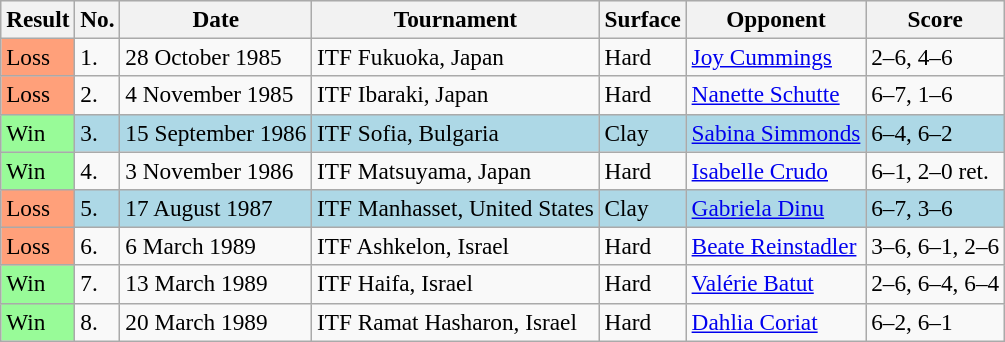<table class="sortable wikitable" style=font-size:97%>
<tr bgcolor="#eeeeee">
<th>Result</th>
<th>No.</th>
<th>Date</th>
<th>Tournament</th>
<th>Surface</th>
<th>Opponent</th>
<th class="unsortable">Score</th>
</tr>
<tr>
<td style="background:#ffa07a;">Loss</td>
<td>1.</td>
<td>28 October 1985</td>
<td>ITF Fukuoka, Japan</td>
<td>Hard</td>
<td> <a href='#'>Joy Cummings</a></td>
<td>2–6, 4–6</td>
</tr>
<tr>
<td style="background:#ffa07a;">Loss</td>
<td>2.</td>
<td>4 November 1985</td>
<td>ITF Ibaraki, Japan</td>
<td>Hard</td>
<td> <a href='#'>Nanette Schutte</a></td>
<td>6–7, 1–6</td>
</tr>
<tr style="background:lightblue;">
<td style="background:#98fb98;">Win</td>
<td>3.</td>
<td>15 September 1986</td>
<td>ITF Sofia, Bulgaria</td>
<td>Clay</td>
<td> <a href='#'>Sabina Simmonds</a></td>
<td>6–4, 6–2</td>
</tr>
<tr>
<td style="background:#98fb98;">Win</td>
<td>4.</td>
<td>3 November 1986</td>
<td>ITF Matsuyama, Japan</td>
<td>Hard</td>
<td> <a href='#'>Isabelle Crudo</a></td>
<td>6–1, 2–0 ret.</td>
</tr>
<tr style="background:lightblue;">
<td style="background:#ffa07a;">Loss</td>
<td>5.</td>
<td>17 August 1987</td>
<td>ITF Manhasset, United States</td>
<td>Clay</td>
<td> <a href='#'>Gabriela Dinu</a></td>
<td>6–7, 3–6</td>
</tr>
<tr>
<td style="background:#ffa07a;">Loss</td>
<td>6.</td>
<td>6 March 1989</td>
<td>ITF Ashkelon, Israel</td>
<td>Hard</td>
<td> <a href='#'>Beate Reinstadler</a></td>
<td>3–6, 6–1, 2–6</td>
</tr>
<tr>
<td style="background:#98fb98;">Win</td>
<td>7.</td>
<td>13 March 1989</td>
<td>ITF Haifa, Israel</td>
<td>Hard</td>
<td> <a href='#'>Valérie Batut</a></td>
<td>2–6, 6–4, 6–4</td>
</tr>
<tr>
<td style="background:#98fb98;">Win</td>
<td>8.</td>
<td>20 March 1989</td>
<td>ITF Ramat Hasharon, Israel</td>
<td>Hard</td>
<td> <a href='#'>Dahlia Coriat</a></td>
<td>6–2, 6–1</td>
</tr>
</table>
